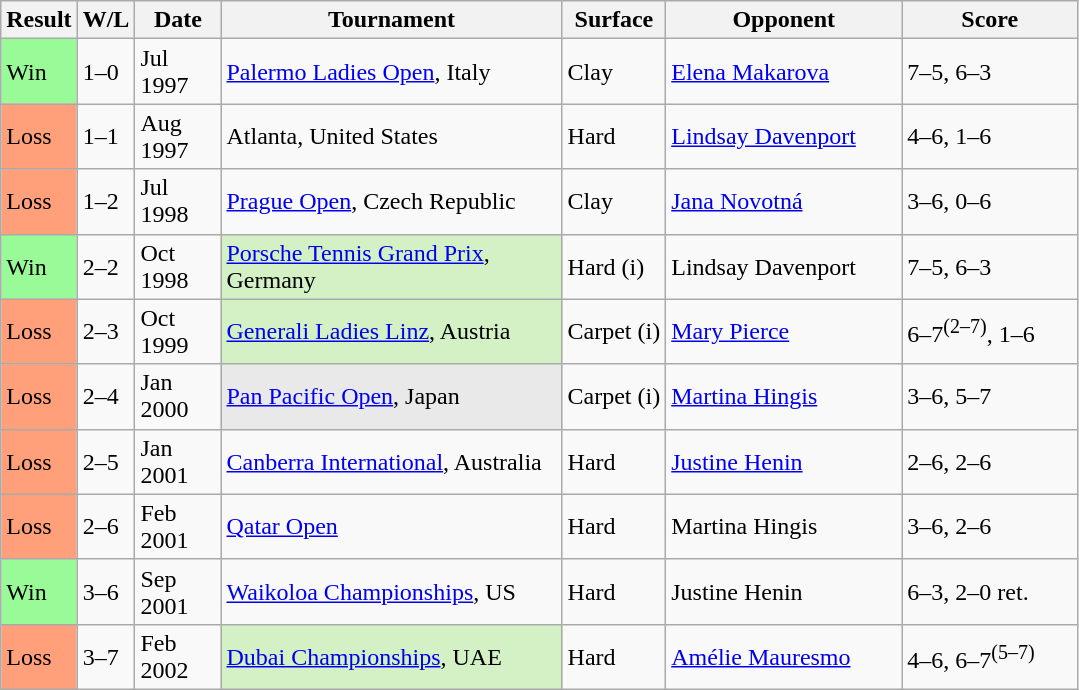<table class='sortable wikitable'>
<tr>
<th>Result</th>
<th class="unsortable">W/L</th>
<th style="width:50px">Date</th>
<th style="width:220px">Tournament</th>
<th style="width:60x">Surface</th>
<th style="width:150px">Opponent</th>
<th style="width:110px" class="unsortable">Score</th>
</tr>
<tr>
<td style="background:#98fb98;">Win</td>
<td>1–0</td>
<td>Jul 1997</td>
<td><a href='#'>Palermo Ladies Open</a>, Italy</td>
<td>Clay</td>
<td> <a href='#'>Elena Makarova</a></td>
<td>7–5, 6–3</td>
</tr>
<tr>
<td style="background:#ffa07a;">Loss</td>
<td>1–1</td>
<td>Aug 1997</td>
<td>Atlanta, United States</td>
<td>Hard</td>
<td> <a href='#'>Lindsay Davenport</a></td>
<td>4–6, 1–6</td>
</tr>
<tr>
<td style="background:#ffa07a;">Loss</td>
<td>1–2</td>
<td>Jul 1998</td>
<td><a href='#'>Prague Open</a>, Czech Republic</td>
<td>Clay</td>
<td> <a href='#'>Jana Novotná</a></td>
<td>3–6, 0–6</td>
</tr>
<tr>
<td style="background:#98fb98;">Win</td>
<td>2–2</td>
<td>Oct 1998</td>
<td style="background:#d4f1c5;"><a href='#'>Porsche Tennis Grand Prix</a>, Germany</td>
<td>Hard (i)</td>
<td> Lindsay Davenport</td>
<td>7–5, 6–3</td>
</tr>
<tr>
<td style="background:#ffa07a;">Loss</td>
<td>2–3</td>
<td>Oct 1999</td>
<td style="background:#d4f1c5;"><a href='#'>Generali Ladies Linz</a>, Austria</td>
<td>Carpet (i)</td>
<td> <a href='#'>Mary Pierce</a></td>
<td>6–7<sup>(2–7)</sup>, 1–6</td>
</tr>
<tr>
<td style="background:#ffa07a;">Loss</td>
<td>2–4</td>
<td>Jan 2000</td>
<td style="background:#e9e9e9;"><a href='#'>Pan Pacific Open</a>, Japan</td>
<td>Carpet (i)</td>
<td> <a href='#'>Martina Hingis</a></td>
<td>3–6, 5–7</td>
</tr>
<tr>
<td style="background:#ffa07a;">Loss</td>
<td>2–5</td>
<td>Jan 2001</td>
<td><a href='#'>Canberra International</a>, Australia</td>
<td>Hard</td>
<td> <a href='#'>Justine Henin</a></td>
<td>2–6, 2–6</td>
</tr>
<tr>
<td style="background:#ffa07a;">Loss</td>
<td>2–6</td>
<td>Feb 2001</td>
<td><a href='#'>Qatar Open</a></td>
<td>Hard</td>
<td> Martina Hingis</td>
<td>3–6, 2–6</td>
</tr>
<tr>
<td style="background:#98fb98;">Win</td>
<td>3–6</td>
<td>Sep 2001</td>
<td><a href='#'>Waikoloa Championships</a>, US</td>
<td>Hard</td>
<td> Justine Henin</td>
<td>6–3, 2–0 ret.</td>
</tr>
<tr>
<td style="background:#ffa07a;">Loss</td>
<td>3–7</td>
<td>Feb 2002</td>
<td style="background:#d4f1c5;"><a href='#'>Dubai Championships</a>, UAE</td>
<td>Hard</td>
<td> <a href='#'>Amélie Mauresmo</a></td>
<td>4–6, 6–7<sup>(5–7)</sup></td>
</tr>
</table>
